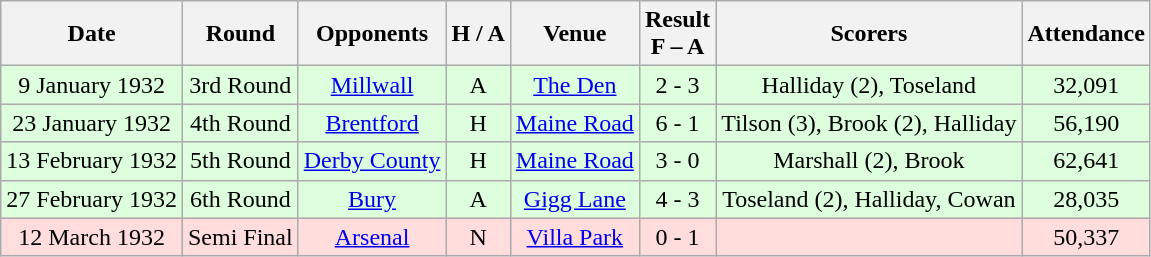<table class="wikitable" style="text-align:center">
<tr>
<th>Date</th>
<th>Round</th>
<th>Opponents</th>
<th>H / A</th>
<th>Venue</th>
<th>Result<br>F – A</th>
<th>Scorers</th>
<th>Attendance</th>
</tr>
<tr bgcolor="#ddffdd">
<td>9 January 1932</td>
<td>3rd Round</td>
<td><a href='#'>Millwall</a></td>
<td>A</td>
<td><a href='#'>The Den</a></td>
<td>2 - 3</td>
<td>Halliday (2), Toseland</td>
<td>32,091</td>
</tr>
<tr bgcolor="#ddffdd">
<td>23 January 1932</td>
<td>4th Round</td>
<td><a href='#'>Brentford</a></td>
<td>H</td>
<td><a href='#'>Maine Road</a></td>
<td>6 - 1</td>
<td>Tilson (3), Brook (2), Halliday</td>
<td>56,190</td>
</tr>
<tr bgcolor="#ddffdd">
<td>13 February 1932</td>
<td>5th Round</td>
<td><a href='#'>Derby County</a></td>
<td>H</td>
<td><a href='#'>Maine Road</a></td>
<td>3 - 0</td>
<td>Marshall (2), Brook</td>
<td>62,641</td>
</tr>
<tr bgcolor="#ddffdd">
<td>27 February 1932</td>
<td>6th Round</td>
<td><a href='#'>Bury</a></td>
<td>A</td>
<td><a href='#'>Gigg Lane</a></td>
<td>4 - 3</td>
<td>Toseland (2), Halliday, Cowan</td>
<td>28,035</td>
</tr>
<tr bgcolor="#ffdddd">
<td>12 March 1932</td>
<td>Semi Final</td>
<td><a href='#'>Arsenal</a></td>
<td>N</td>
<td><a href='#'>Villa Park</a></td>
<td>0 - 1</td>
<td></td>
<td>50,337</td>
</tr>
</table>
